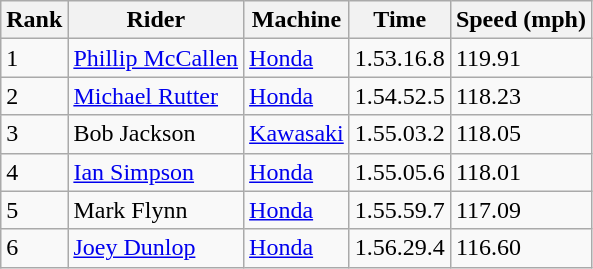<table class="wikitable">
<tr>
<th>Rank</th>
<th>Rider</th>
<th>Machine</th>
<th>Time</th>
<th>Speed (mph)</th>
</tr>
<tr>
<td>1</td>
<td> <a href='#'>Phillip McCallen</a></td>
<td><a href='#'>Honda</a></td>
<td>1.53.16.8</td>
<td>119.91</td>
</tr>
<tr>
<td>2</td>
<td> <a href='#'>Michael Rutter</a></td>
<td><a href='#'>Honda</a></td>
<td>1.54.52.5</td>
<td>118.23</td>
</tr>
<tr>
<td>3</td>
<td> Bob Jackson</td>
<td><a href='#'>Kawasaki</a></td>
<td>1.55.03.2</td>
<td>118.05</td>
</tr>
<tr>
<td>4</td>
<td> <a href='#'>Ian Simpson</a></td>
<td><a href='#'>Honda</a></td>
<td>1.55.05.6</td>
<td>118.01</td>
</tr>
<tr>
<td>5</td>
<td> Mark Flynn</td>
<td><a href='#'>Honda</a></td>
<td>1.55.59.7</td>
<td>117.09</td>
</tr>
<tr>
<td>6</td>
<td> <a href='#'>Joey Dunlop</a></td>
<td><a href='#'>Honda</a></td>
<td>1.56.29.4</td>
<td>116.60</td>
</tr>
</table>
